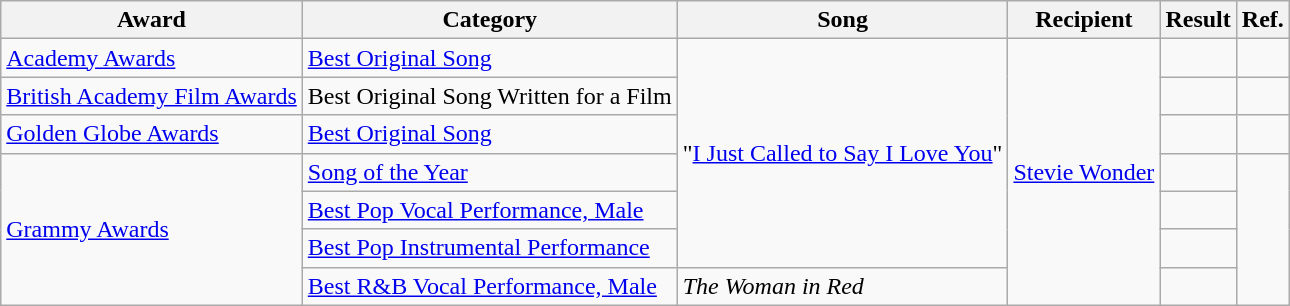<table class="wikitable plainrowheaders">
<tr>
<th>Award</th>
<th>Category</th>
<th>Song</th>
<th>Recipient</th>
<th>Result</th>
<th>Ref.</th>
</tr>
<tr>
<td><a href='#'>Academy Awards</a></td>
<td><a href='#'>Best Original Song</a></td>
<td rowspan="6">"<a href='#'>I Just Called to Say I Love You</a>"</td>
<td rowspan="7"><a href='#'>Stevie Wonder</a></td>
<td></td>
<td align="center"></td>
</tr>
<tr>
<td><a href='#'>British Academy Film Awards</a></td>
<td>Best Original Song Written for a Film</td>
<td></td>
<td align="center"></td>
</tr>
<tr>
<td><a href='#'>Golden Globe Awards</a></td>
<td><a href='#'>Best Original Song</a></td>
<td></td>
<td align="center"></td>
</tr>
<tr>
<td rowspan="4"><a href='#'>Grammy Awards</a></td>
<td><a href='#'>Song of the Year</a></td>
<td></td>
<td align="center" rowspan="4"></td>
</tr>
<tr>
<td><a href='#'>Best Pop Vocal Performance, Male</a></td>
<td></td>
</tr>
<tr>
<td><a href='#'>Best Pop Instrumental Performance</a></td>
<td></td>
</tr>
<tr>
<td><a href='#'>Best R&B Vocal Performance, Male</a></td>
<td><em>The Woman in Red</em></td>
<td></td>
</tr>
</table>
